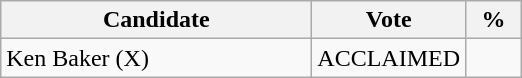<table class="wikitable">
<tr>
<th bgcolor="#DDDDFF" width="200px">Candidate</th>
<th bgcolor="#DDDDFF" width="50px">Vote</th>
<th bgcolor="#DDDDFF" width="30px">%</th>
</tr>
<tr>
<td>Ken Baker (X)</td>
<td>ACCLAIMED</td>
<td></td>
</tr>
</table>
